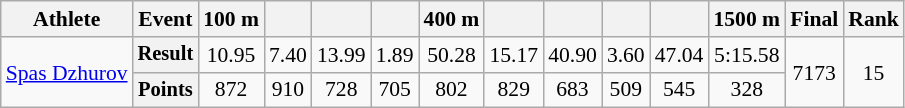<table class="wikitable" style="font-size:90%">
<tr>
<th>Athlete</th>
<th>Event</th>
<th>100 m</th>
<th></th>
<th></th>
<th></th>
<th>400 m</th>
<th></th>
<th></th>
<th></th>
<th></th>
<th>1500 m</th>
<th>Final</th>
<th>Rank</th>
</tr>
<tr align=center>
<td rowspan=2 align=left><a href='#'>Spas Dzhurov</a></td>
<th style="font-size:95%">Result</th>
<td>10.95</td>
<td>7.40</td>
<td>13.99</td>
<td>1.89</td>
<td>50.28</td>
<td>15.17</td>
<td>40.90</td>
<td>3.60</td>
<td>47.04</td>
<td>5:15.58</td>
<td rowspan=2>7173</td>
<td rowspan=2>15</td>
</tr>
<tr align=center>
<th style="font-size:95%">Points</th>
<td>872</td>
<td>910</td>
<td>728</td>
<td>705</td>
<td>802</td>
<td>829</td>
<td>683</td>
<td>509</td>
<td>545</td>
<td>328</td>
</tr>
</table>
